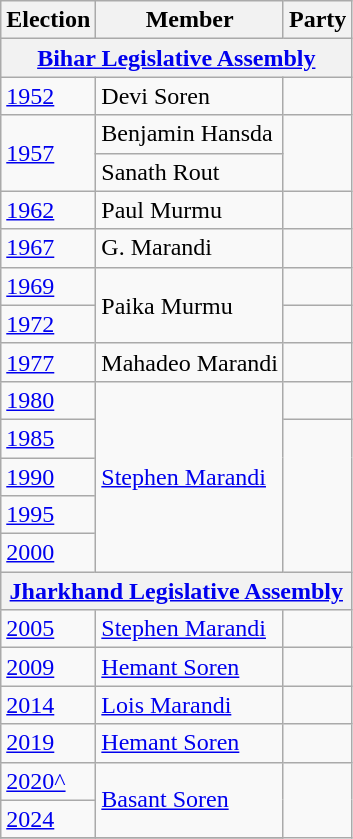<table class="wikitable sortable">
<tr>
<th>Election</th>
<th>Member</th>
<th colspan=2>Party</th>
</tr>
<tr>
<th colspan=4><a href='#'>Bihar Legislative Assembly</a></th>
</tr>
<tr>
<td><a href='#'>1952</a></td>
<td>Devi Soren</td>
<td></td>
</tr>
<tr>
<td rowspan=2><a href='#'>1957</a></td>
<td>Benjamin Hansda</td>
</tr>
<tr>
<td>Sanath Rout</td>
</tr>
<tr>
<td><a href='#'>1962</a></td>
<td>Paul Murmu</td>
<td></td>
</tr>
<tr>
<td><a href='#'>1967</a></td>
<td>G. Marandi</td>
<td></td>
</tr>
<tr>
<td><a href='#'>1969</a></td>
<td rowspan=2>Paika Murmu</td>
<td></td>
</tr>
<tr>
<td><a href='#'>1972</a></td>
</tr>
<tr>
<td><a href='#'>1977</a></td>
<td>Mahadeo Marandi</td>
<td></td>
</tr>
<tr>
<td><a href='#'>1980</a></td>
<td rowspan=5><a href='#'>Stephen Marandi</a></td>
<td></td>
</tr>
<tr>
<td><a href='#'>1985</a></td>
</tr>
<tr>
<td><a href='#'>1990</a></td>
</tr>
<tr>
<td><a href='#'>1995</a></td>
</tr>
<tr>
<td><a href='#'>2000</a></td>
</tr>
<tr>
<th colspan=4><a href='#'>Jharkhand Legislative Assembly</a></th>
</tr>
<tr>
<td><a href='#'>2005</a></td>
<td><a href='#'>Stephen Marandi</a></td>
<td></td>
</tr>
<tr>
<td><a href='#'>2009</a></td>
<td><a href='#'>Hemant Soren</a></td>
<td></td>
</tr>
<tr>
<td><a href='#'>2014</a></td>
<td><a href='#'>Lois Marandi</a></td>
<td></td>
</tr>
<tr>
<td><a href='#'>2019</a></td>
<td><a href='#'>Hemant Soren</a></td>
<td></td>
</tr>
<tr>
<td><a href='#'>2020^</a></td>
<td rowspan=2><a href='#'>Basant Soren</a></td>
</tr>
<tr>
<td><a href='#'>2024</a></td>
</tr>
<tr>
</tr>
</table>
